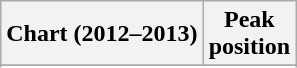<table class="wikitable plainrowheaders sortable" style="text-align:center">
<tr>
<th scope="col">Chart (2012–2013)</th>
<th scope="col">Peak<br>position</th>
</tr>
<tr>
</tr>
<tr>
</tr>
<tr>
</tr>
<tr>
</tr>
<tr>
</tr>
<tr>
</tr>
<tr>
</tr>
</table>
